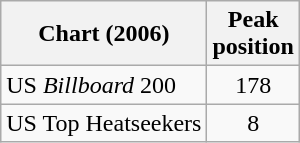<table class="wikitable">
<tr>
<th>Chart (2006)</th>
<th>Peak<br>position</th>
</tr>
<tr>
<td>US <em>Billboard</em> 200</td>
<td align="center">178</td>
</tr>
<tr>
<td>US Top Heatseekers</td>
<td align="center">8</td>
</tr>
</table>
